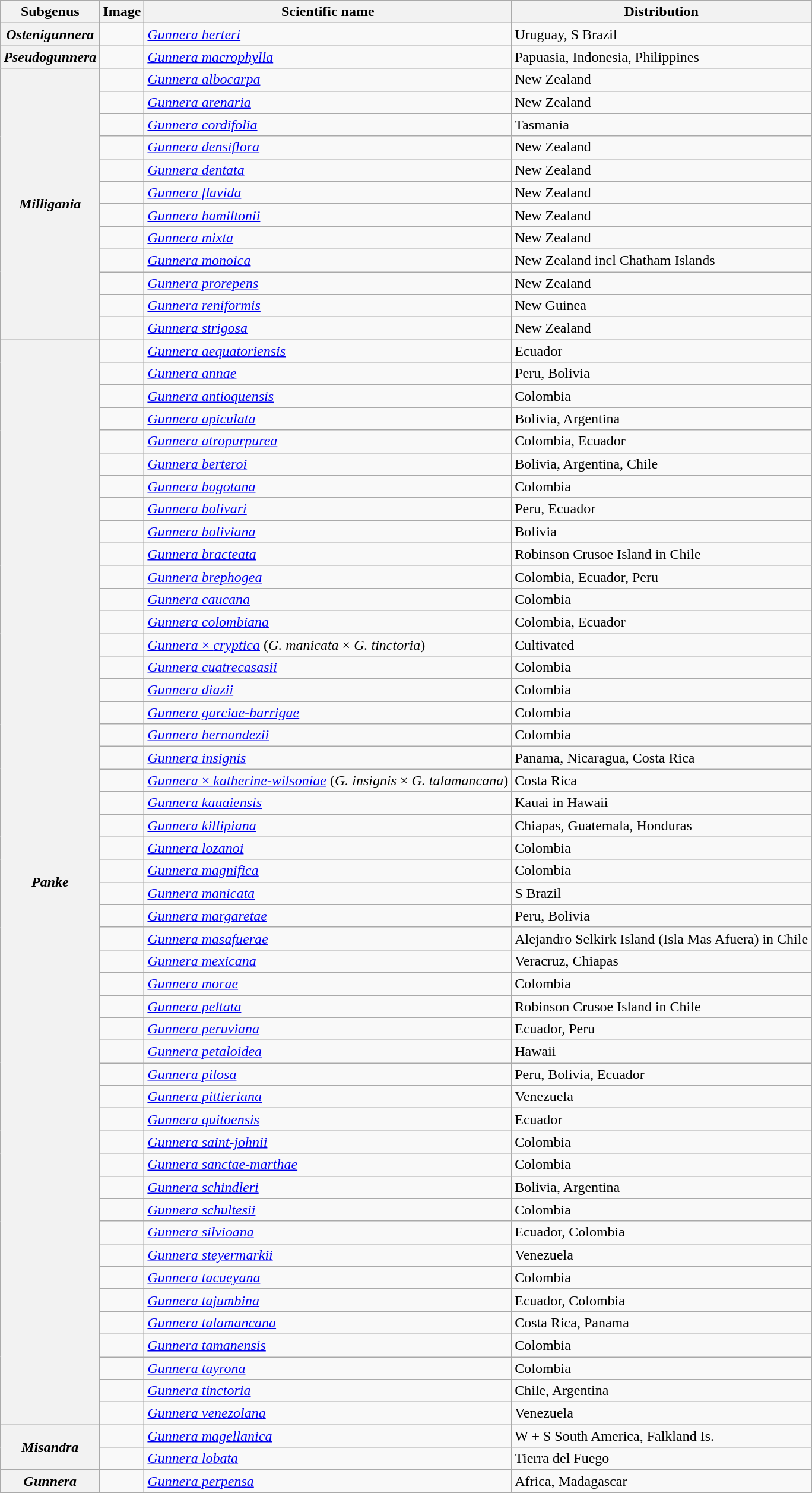<table class="wikitable sortable collapsible">
<tr>
<th>Subgenus</th>
<th>Image</th>
<th>Scientific name</th>
<th>Distribution</th>
</tr>
<tr>
<th rowspan="1" style="text-align:center;"><em>Ostenigunnera</em> </th>
<td></td>
<td><em><a href='#'>Gunnera herteri</a></em> </td>
<td>Uruguay, S Brazil</td>
</tr>
<tr>
<th rowspan="1" style="text-align:center;"><em>Pseudogunnera</em>  </th>
<td></td>
<td><em><a href='#'>Gunnera macrophylla</a></em> </td>
<td>Papuasia, Indonesia, Philippines</td>
</tr>
<tr>
<th rowspan="12" style="text-align:center;"><em>Milligania</em> </th>
<td></td>
<td><em><a href='#'>Gunnera albocarpa</a></em> </td>
<td>New Zealand</td>
</tr>
<tr>
<td></td>
<td><em><a href='#'>Gunnera arenaria</a></em> </td>
<td>New Zealand</td>
</tr>
<tr>
<td></td>
<td><em><a href='#'>Gunnera cordifolia</a></em> </td>
<td>Tasmania</td>
</tr>
<tr>
<td></td>
<td><em><a href='#'>Gunnera densiflora</a></em> </td>
<td>New Zealand</td>
</tr>
<tr>
<td></td>
<td><em><a href='#'>Gunnera dentata</a></em> </td>
<td>New Zealand</td>
</tr>
<tr>
<td></td>
<td><em><a href='#'>Gunnera flavida</a></em> </td>
<td>New Zealand</td>
</tr>
<tr>
<td></td>
<td><em><a href='#'>Gunnera hamiltonii</a></em> </td>
<td>New Zealand</td>
</tr>
<tr>
<td></td>
<td><em><a href='#'>Gunnera mixta</a></em> </td>
<td>New Zealand</td>
</tr>
<tr>
<td></td>
<td><em><a href='#'>Gunnera monoica</a></em> </td>
<td>New Zealand incl Chatham Islands</td>
</tr>
<tr>
<td></td>
<td><em><a href='#'>Gunnera prorepens</a></em> </td>
<td>New Zealand</td>
</tr>
<tr>
<td></td>
<td><em><a href='#'>Gunnera reniformis</a></em> </td>
<td>New Guinea</td>
</tr>
<tr>
<td></td>
<td><em><a href='#'>Gunnera strigosa</a></em> </td>
<td>New Zealand</td>
</tr>
<tr>
<th rowspan="48" style="text-align:center;"><em>Panke</em> </th>
<td></td>
<td><em><a href='#'>Gunnera aequatoriensis</a></em> </td>
<td>Ecuador</td>
</tr>
<tr>
<td></td>
<td><em><a href='#'>Gunnera annae</a></em> </td>
<td>Peru, Bolivia</td>
</tr>
<tr>
<td></td>
<td><em><a href='#'>Gunnera antioquensis</a></em> </td>
<td>Colombia</td>
</tr>
<tr>
<td></td>
<td><em><a href='#'>Gunnera apiculata</a></em> </td>
<td>Bolivia, Argentina</td>
</tr>
<tr>
<td></td>
<td><em><a href='#'>Gunnera atropurpurea</a></em> </td>
<td>Colombia, Ecuador</td>
</tr>
<tr>
<td></td>
<td><em><a href='#'>Gunnera berteroi</a></em> </td>
<td>Bolivia, Argentina, Chile</td>
</tr>
<tr>
<td></td>
<td><em><a href='#'>Gunnera bogotana</a></em> </td>
<td>Colombia</td>
</tr>
<tr>
<td></td>
<td><em><a href='#'>Gunnera bolivari</a></em> </td>
<td>Peru, Ecuador</td>
</tr>
<tr>
<td></td>
<td><em><a href='#'>Gunnera boliviana</a></em> </td>
<td>Bolivia</td>
</tr>
<tr>
<td></td>
<td><em><a href='#'>Gunnera bracteata</a></em> </td>
<td>Robinson Crusoe Island in Chile</td>
</tr>
<tr>
<td></td>
<td><em><a href='#'>Gunnera brephogea</a></em> </td>
<td>Colombia, Ecuador, Peru</td>
</tr>
<tr>
<td></td>
<td><em><a href='#'>Gunnera caucana</a></em> </td>
<td>Colombia</td>
</tr>
<tr>
<td></td>
<td><em><a href='#'>Gunnera colombiana</a></em> </td>
<td>Colombia, Ecuador</td>
</tr>
<tr>
<td></td>
<td><a href='#'><em>Gunnera</em> × <em>cryptica</em></a>  (<em>G. manicata</em> × <em>G. tinctoria</em>)</td>
<td>Cultivated</td>
</tr>
<tr>
<td></td>
<td><em><a href='#'>Gunnera cuatrecasasii</a></em> </td>
<td>Colombia</td>
</tr>
<tr>
<td></td>
<td><em><a href='#'>Gunnera diazii</a></em> </td>
<td>Colombia</td>
</tr>
<tr>
<td></td>
<td><em><a href='#'>Gunnera garciae-barrigae</a></em> </td>
<td>Colombia</td>
</tr>
<tr>
<td></td>
<td><em><a href='#'>Gunnera hernandezii</a></em> </td>
<td>Colombia</td>
</tr>
<tr>
<td></td>
<td><em><a href='#'>Gunnera insignis</a></em> </td>
<td>Panama, Nicaragua, Costa Rica</td>
</tr>
<tr>
<td></td>
<td><a href='#'><em>Gunnera</em> × <em>katherine-wilsoniae</em></a>  (<em>G. insignis</em> × <em>G. talamancana</em>)</td>
<td>Costa Rica</td>
</tr>
<tr>
<td></td>
<td><em><a href='#'>Gunnera kauaiensis</a></em> </td>
<td>Kauai in Hawaii</td>
</tr>
<tr>
<td></td>
<td><em><a href='#'>Gunnera killipiana</a></em> </td>
<td>Chiapas, Guatemala, Honduras</td>
</tr>
<tr>
<td></td>
<td><em><a href='#'>Gunnera lozanoi</a></em> </td>
<td>Colombia</td>
</tr>
<tr>
<td></td>
<td><em><a href='#'>Gunnera magnifica</a></em> </td>
<td>Colombia</td>
</tr>
<tr>
<td></td>
<td><em><a href='#'>Gunnera manicata</a></em> </td>
<td>S Brazil</td>
</tr>
<tr>
<td></td>
<td><em><a href='#'>Gunnera margaretae</a></em> </td>
<td>Peru, Bolivia</td>
</tr>
<tr>
<td></td>
<td><em><a href='#'>Gunnera masafuerae</a></em> </td>
<td>Alejandro Selkirk Island (Isla Mas Afuera) in Chile</td>
</tr>
<tr>
<td></td>
<td><em><a href='#'>Gunnera mexicana</a></em> </td>
<td>Veracruz, Chiapas</td>
</tr>
<tr>
<td></td>
<td><em><a href='#'>Gunnera morae</a></em> </td>
<td>Colombia</td>
</tr>
<tr>
<td></td>
<td><em><a href='#'>Gunnera peltata</a></em> </td>
<td>Robinson Crusoe Island in Chile</td>
</tr>
<tr>
<td></td>
<td><em><a href='#'>Gunnera peruviana</a></em> </td>
<td>Ecuador, Peru</td>
</tr>
<tr>
<td></td>
<td><em><a href='#'>Gunnera petaloidea</a></em> </td>
<td>Hawaii</td>
</tr>
<tr>
<td></td>
<td><em><a href='#'>Gunnera pilosa</a></em> </td>
<td>Peru, Bolivia, Ecuador</td>
</tr>
<tr>
<td></td>
<td><em><a href='#'>Gunnera pittieriana</a></em> </td>
<td>Venezuela</td>
</tr>
<tr>
<td></td>
<td><em><a href='#'>Gunnera quitoensis</a></em> </td>
<td>Ecuador</td>
</tr>
<tr>
<td></td>
<td><em><a href='#'>Gunnera saint-johnii</a></em> </td>
<td>Colombia</td>
</tr>
<tr>
<td></td>
<td><em><a href='#'>Gunnera sanctae-marthae</a></em> </td>
<td>Colombia</td>
</tr>
<tr>
<td></td>
<td><em><a href='#'>Gunnera schindleri</a></em> </td>
<td>Bolivia, Argentina</td>
</tr>
<tr>
<td></td>
<td><em><a href='#'>Gunnera schultesii</a></em> </td>
<td>Colombia</td>
</tr>
<tr>
<td></td>
<td><em><a href='#'>Gunnera silvioana</a></em> </td>
<td>Ecuador, Colombia</td>
</tr>
<tr>
<td></td>
<td><em><a href='#'>Gunnera steyermarkii</a></em> </td>
<td>Venezuela</td>
</tr>
<tr>
<td></td>
<td><em><a href='#'>Gunnera tacueyana</a></em> </td>
<td>Colombia</td>
</tr>
<tr>
<td></td>
<td><em><a href='#'>Gunnera tajumbina</a></em> </td>
<td>Ecuador, Colombia</td>
</tr>
<tr>
<td></td>
<td><em><a href='#'>Gunnera talamancana</a></em> </td>
<td>Costa Rica, Panama</td>
</tr>
<tr>
<td></td>
<td><em><a href='#'>Gunnera tamanensis</a></em> </td>
<td>Colombia</td>
</tr>
<tr>
<td></td>
<td><em><a href='#'>Gunnera tayrona</a></em> </td>
<td>Colombia</td>
</tr>
<tr>
<td></td>
<td><em><a href='#'>Gunnera tinctoria</a></em> </td>
<td>Chile, Argentina</td>
</tr>
<tr>
<td></td>
<td><em><a href='#'>Gunnera venezolana</a></em> </td>
<td>Venezuela</td>
</tr>
<tr>
<th rowspan="2" style="text-align:center;"><em>Misandra</em> </th>
<td></td>
<td><em><a href='#'>Gunnera magellanica</a></em> </td>
<td>W + S South America, Falkland Is.</td>
</tr>
<tr>
<td></td>
<td><em><a href='#'>Gunnera lobata</a></em> </td>
<td>Tierra del Fuego</td>
</tr>
<tr>
<th rowspan="1" style="text-align:center;"><em>Gunnera</em></th>
<td></td>
<td><em><a href='#'>Gunnera perpensa</a></em> </td>
<td>Africa, Madagascar</td>
</tr>
<tr>
</tr>
</table>
